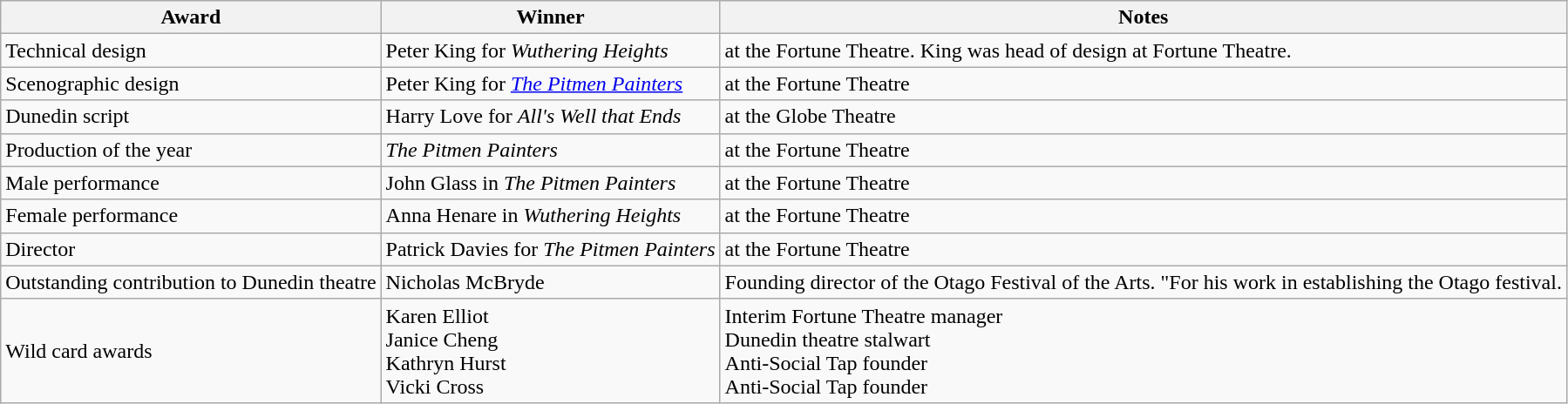<table class="wikitable">
<tr>
<th>Award</th>
<th>Winner</th>
<th>Notes</th>
</tr>
<tr>
<td>Technical design</td>
<td>Peter King for <em>Wuthering Heights</em></td>
<td>at the Fortune Theatre. King was head of design at Fortune Theatre.</td>
</tr>
<tr>
<td>Scenographic design</td>
<td>Peter King for <a href='#'><em>The Pitmen Painters</em></a></td>
<td>at the Fortune Theatre</td>
</tr>
<tr>
<td>Dunedin script</td>
<td>Harry Love for <em>All's Well that Ends</em></td>
<td>at the Globe Theatre</td>
</tr>
<tr>
<td>Production of the year</td>
<td><em>The Pitmen Painters</em></td>
<td>at the Fortune Theatre</td>
</tr>
<tr>
<td>Male performance</td>
<td>John Glass in <em>The Pitmen Painters</em></td>
<td>at the Fortune Theatre</td>
</tr>
<tr>
<td>Female performance</td>
<td>Anna Henare in <em>Wuthering Heights</em></td>
<td>at the Fortune Theatre</td>
</tr>
<tr>
<td>Director</td>
<td>Patrick Davies for <em>The Pitmen Painters</em></td>
<td>at the Fortune Theatre</td>
</tr>
<tr>
<td>Outstanding contribution to Dunedin theatre</td>
<td>Nicholas McBryde</td>
<td>Founding director of the Otago Festival of the Arts. "For his work in establishing the Otago festival.</td>
</tr>
<tr>
<td>Wild card awards</td>
<td>Karen Elliot<br>Janice Cheng<br>Kathryn Hurst<br>Vicki Cross</td>
<td>Interim Fortune Theatre manager<br>Dunedin theatre stalwart<br>Anti-Social Tap founder<br>Anti-Social Tap founder</td>
</tr>
</table>
